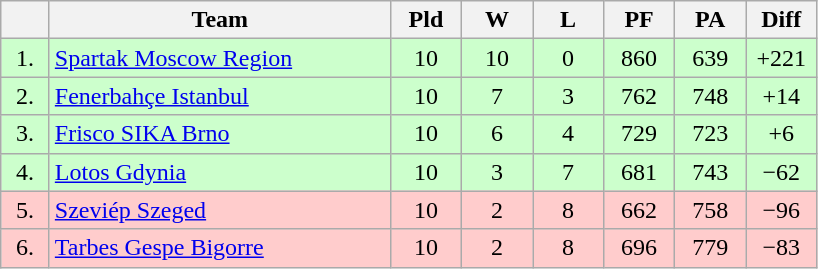<table class="wikitable" style="text-align:center">
<tr>
<th width=25></th>
<th width=220>Team</th>
<th width=40>Pld</th>
<th width=40>W</th>
<th width=40>L</th>
<th width=40>PF</th>
<th width=40>PA</th>
<th width=40>Diff</th>
</tr>
<tr style="background: #ccffcc;">
<td>1.</td>
<td align=left> <a href='#'>Spartak Moscow Region</a></td>
<td>10</td>
<td>10</td>
<td>0</td>
<td>860</td>
<td>639</td>
<td>+221</td>
</tr>
<tr style="background: #ccffcc;">
<td>2.</td>
<td align=left> <a href='#'>Fenerbahçe Istanbul</a></td>
<td>10</td>
<td>7</td>
<td>3</td>
<td>762</td>
<td>748</td>
<td>+14</td>
</tr>
<tr style="background: #ccffcc;">
<td>3.</td>
<td align=left> <a href='#'>Frisco SIKA Brno</a></td>
<td>10</td>
<td>6</td>
<td>4</td>
<td>729</td>
<td>723</td>
<td>+6</td>
</tr>
<tr style="background: #ccffcc;">
<td>4.</td>
<td align=left> <a href='#'>Lotos Gdynia</a></td>
<td>10</td>
<td>3</td>
<td>7</td>
<td>681</td>
<td>743</td>
<td>−62</td>
</tr>
<tr style="background: #ffcccc;">
<td>5.</td>
<td align=left> <a href='#'>Szeviép Szeged</a></td>
<td>10</td>
<td>2</td>
<td>8</td>
<td>662</td>
<td>758</td>
<td>−96</td>
</tr>
<tr style="background: #ffcccc;">
<td>6.</td>
<td align=left> <a href='#'>Tarbes Gespe Bigorre</a></td>
<td>10</td>
<td>2</td>
<td>8</td>
<td>696</td>
<td>779</td>
<td>−83</td>
</tr>
</table>
